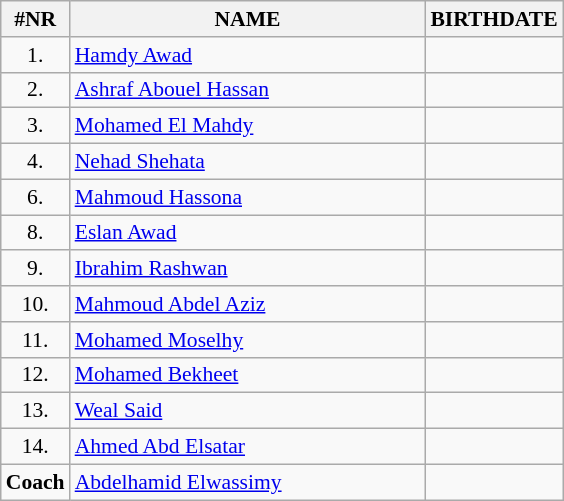<table class="wikitable" style="border-collapse: collapse; font-size: 90%;">
<tr>
<th>#NR</th>
<th align="left" style="width: 16em">NAME</th>
<th>BIRTHDATE</th>
</tr>
<tr>
<td align="center">1.</td>
<td><a href='#'>Hamdy Awad</a></td>
<td align="center"></td>
</tr>
<tr>
<td align="center">2.</td>
<td><a href='#'>Ashraf Abouel Hassan</a></td>
<td align="center"></td>
</tr>
<tr>
<td align="center">3.</td>
<td><a href='#'>Mohamed El Mahdy</a></td>
<td align="center"></td>
</tr>
<tr>
<td align="center">4.</td>
<td><a href='#'>Nehad Shehata</a></td>
<td align="center"></td>
</tr>
<tr>
<td align="center">6.</td>
<td><a href='#'>Mahmoud Hassona</a></td>
<td align="center"></td>
</tr>
<tr>
<td align="center">8.</td>
<td><a href='#'>Eslan Awad</a></td>
<td align="center"></td>
</tr>
<tr>
<td align="center">9.</td>
<td><a href='#'>Ibrahim Rashwan</a></td>
<td align="center"></td>
</tr>
<tr>
<td align="center">10.</td>
<td><a href='#'>Mahmoud Abdel Aziz</a></td>
<td align="center"></td>
</tr>
<tr>
<td align="center">11.</td>
<td><a href='#'>Mohamed Moselhy</a></td>
<td align="center"></td>
</tr>
<tr>
<td align="center">12.</td>
<td><a href='#'>Mohamed Bekheet</a></td>
<td align="center"></td>
</tr>
<tr>
<td align="center">13.</td>
<td><a href='#'>Weal Said</a></td>
<td align="center"></td>
</tr>
<tr>
<td align="center">14.</td>
<td><a href='#'>Ahmed Abd Elsatar</a></td>
<td align="center"></td>
</tr>
<tr>
<td align="center"><strong>Coach</strong></td>
<td><a href='#'>Abdelhamid Elwassimy</a></td>
<td align="center"></td>
</tr>
</table>
